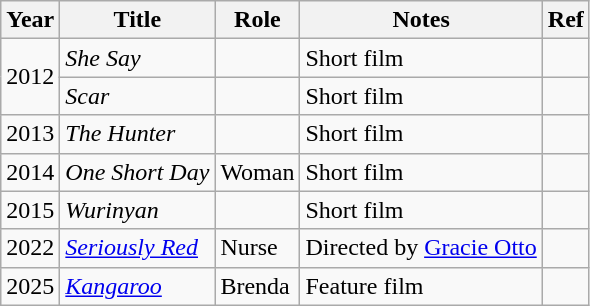<table class="wikitable sortable">
<tr>
<th>Year</th>
<th>Title</th>
<th>Role</th>
<th>Notes</th>
<th>Ref</th>
</tr>
<tr>
<td rowspan="2">2012</td>
<td><em>She Say</em></td>
<td></td>
<td>Short film</td>
<td></td>
</tr>
<tr>
<td><em>Scar</em></td>
<td></td>
<td>Short film</td>
<td></td>
</tr>
<tr>
<td>2013</td>
<td><em>The Hunter</em></td>
<td></td>
<td>Short film</td>
<td></td>
</tr>
<tr>
<td>2014</td>
<td><em>One Short Day</em></td>
<td>Woman</td>
<td>Short film</td>
<td></td>
</tr>
<tr>
<td>2015</td>
<td><em>Wurinyan</em></td>
<td></td>
<td>Short film</td>
<td></td>
</tr>
<tr>
<td>2022</td>
<td><em><a href='#'>Seriously Red</a></em></td>
<td>Nurse</td>
<td>Directed by <a href='#'>Gracie Otto</a></td>
<td></td>
</tr>
<tr>
<td>2025</td>
<td><em><a href='#'>Kangaroo</a></em></td>
<td>Brenda</td>
<td>Feature film</td>
<td></td>
</tr>
</table>
